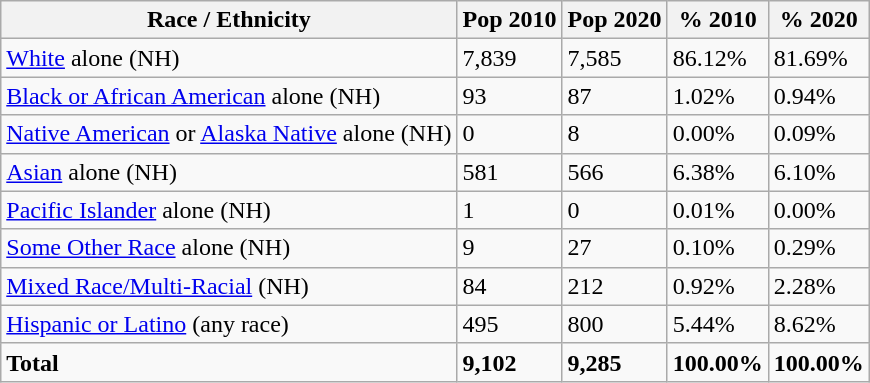<table class="wikitable">
<tr>
<th>Race / Ethnicity</th>
<th>Pop 2010</th>
<th>Pop 2020</th>
<th>% 2010</th>
<th>% 2020</th>
</tr>
<tr>
<td><a href='#'>White</a> alone (NH)</td>
<td>7,839</td>
<td>7,585</td>
<td>86.12%</td>
<td>81.69%</td>
</tr>
<tr>
<td><a href='#'>Black or African American</a> alone (NH)</td>
<td>93</td>
<td>87</td>
<td>1.02%</td>
<td>0.94%</td>
</tr>
<tr>
<td><a href='#'>Native American</a> or <a href='#'>Alaska Native</a> alone (NH)</td>
<td>0</td>
<td>8</td>
<td>0.00%</td>
<td>0.09%</td>
</tr>
<tr>
<td><a href='#'>Asian</a> alone (NH)</td>
<td>581</td>
<td>566</td>
<td>6.38%</td>
<td>6.10%</td>
</tr>
<tr>
<td><a href='#'>Pacific Islander</a> alone (NH)</td>
<td>1</td>
<td>0</td>
<td>0.01%</td>
<td>0.00%</td>
</tr>
<tr>
<td><a href='#'>Some Other Race</a> alone (NH)</td>
<td>9</td>
<td>27</td>
<td>0.10%</td>
<td>0.29%</td>
</tr>
<tr>
<td><a href='#'>Mixed Race/Multi-Racial</a> (NH)</td>
<td>84</td>
<td>212</td>
<td>0.92%</td>
<td>2.28%</td>
</tr>
<tr>
<td><a href='#'>Hispanic or Latino</a> (any race)</td>
<td>495</td>
<td>800</td>
<td>5.44%</td>
<td>8.62%</td>
</tr>
<tr>
<td><strong>Total</strong></td>
<td><strong>9,102</strong></td>
<td><strong>9,285</strong></td>
<td><strong>100.00%</strong></td>
<td><strong>100.00%</strong></td>
</tr>
</table>
